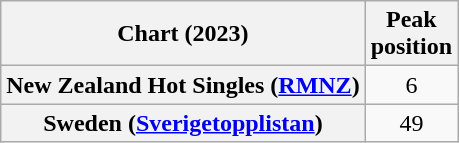<table class="wikitable sortable plainrowheaders" style="text-align:center">
<tr>
<th scope="col">Chart (2023)</th>
<th scope="col">Peak<br>position</th>
</tr>
<tr>
<th scope="row">New Zealand Hot Singles (<a href='#'>RMNZ</a>)</th>
<td>6</td>
</tr>
<tr>
<th scope="row">Sweden (<a href='#'>Sverigetopplistan</a>)</th>
<td>49</td>
</tr>
</table>
